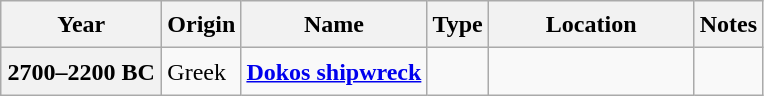<table class="wikitable" style="font-size:1.00em; line-height:1.5em;">
<tr>
<th width="100">Year</th>
<th>Origin</th>
<th>Name</th>
<th>Type</th>
<th width="130">Location</th>
<th>Notes</th>
</tr>
<tr>
<th>2700–2200 BC</th>
<td>Greek</td>
<td><a href='#'><strong>Dokos shipwreck</strong></a></td>
<td></td>
<td></td>
<td></td>
</tr>
</table>
